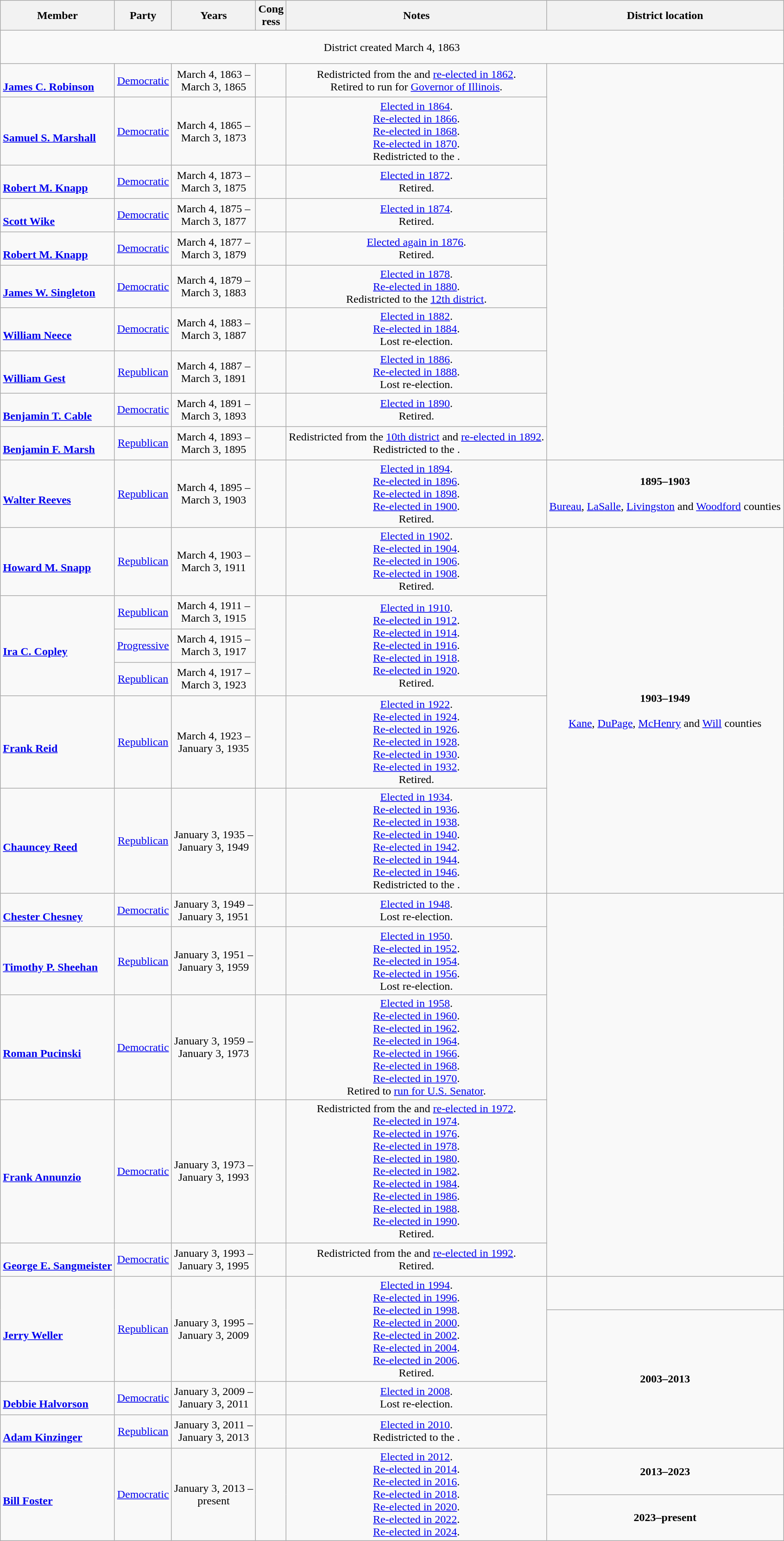<table class=wikitable style="text-align:center">
<tr>
<th>Member</th>
<th>Party</th>
<th>Years</th>
<th>Cong<br>ress</th>
<th>Notes</th>
<th>District location</th>
</tr>
<tr style="height:3em">
<td colspan=6>District created March 4, 1863</td>
</tr>
<tr style="height:3em">
<td align=left><br><strong><a href='#'>James C. Robinson</a></strong><br></td>
<td><a href='#'>Democratic</a></td>
<td nowrap>March 4, 1863 –<br>March 3, 1865</td>
<td></td>
<td>Redistricted from the  and <a href='#'>re-elected in 1862</a>.<br>Retired to run for <a href='#'>Governor of Illinois</a>.</td>
</tr>
<tr style="height:3em">
<td align=left><br><strong><a href='#'>Samuel S. Marshall</a></strong><br></td>
<td><a href='#'>Democratic</a></td>
<td nowrap>March 4, 1865 –<br>March 3, 1873</td>
<td></td>
<td><a href='#'>Elected in 1864</a>.<br><a href='#'>Re-elected in 1866</a>.<br><a href='#'>Re-elected in 1868</a>.<br><a href='#'>Re-elected in 1870</a>.<br>Redistricted to the .</td>
</tr>
<tr style="height:3em">
<td align=left><br><strong><a href='#'>Robert M. Knapp</a></strong><br></td>
<td><a href='#'>Democratic</a></td>
<td nowrap>March 4, 1873 –<br>March 3, 1875</td>
<td></td>
<td><a href='#'>Elected in 1872</a>.<br>Retired.</td>
</tr>
<tr style="height:3em">
<td align=left><br><strong><a href='#'>Scott Wike</a></strong><br></td>
<td><a href='#'>Democratic</a></td>
<td nowrap>March 4, 1875 –<br>March 3, 1877</td>
<td></td>
<td><a href='#'>Elected in 1874</a>.<br>Retired.</td>
</tr>
<tr style="height:3em">
<td align=left><br><strong><a href='#'>Robert M. Knapp</a></strong><br></td>
<td><a href='#'>Democratic</a></td>
<td nowrap>March 4, 1877 –<br>March 3, 1879</td>
<td></td>
<td><a href='#'>Elected again in 1876</a>.<br>Retired.</td>
</tr>
<tr style="height:3em">
<td align=left><br><strong><a href='#'>James W. Singleton</a></strong><br></td>
<td><a href='#'>Democratic</a></td>
<td nowrap>March 4, 1879 –<br>March 3, 1883</td>
<td></td>
<td><a href='#'>Elected in 1878</a>.<br><a href='#'>Re-elected in 1880</a>.<br>Redistricted to the <a href='#'>12th district</a>.</td>
</tr>
<tr style="height:3em">
<td align=left><br><strong><a href='#'>William Neece</a></strong><br></td>
<td><a href='#'>Democratic</a></td>
<td nowrap>March 4, 1883 –<br>March 3, 1887</td>
<td></td>
<td><a href='#'>Elected in 1882</a>.<br><a href='#'>Re-elected in 1884</a>.<br>Lost re-election.</td>
</tr>
<tr style="height:3em">
<td align=left><br><strong><a href='#'>William Gest</a></strong><br></td>
<td><a href='#'>Republican</a></td>
<td nowrap>March 4, 1887 –<br>March 3, 1891</td>
<td></td>
<td><a href='#'>Elected in 1886</a>.<br><a href='#'>Re-elected in 1888</a>.<br>Lost re-election.</td>
</tr>
<tr style="height:3em">
<td align=left><br><strong><a href='#'>Benjamin T. Cable</a></strong><br></td>
<td><a href='#'>Democratic</a></td>
<td nowrap>March 4, 1891 –<br>March 3, 1893</td>
<td></td>
<td><a href='#'>Elected in 1890</a>.<br>Retired.</td>
</tr>
<tr style="height:3em">
<td align=left><br><strong><a href='#'>Benjamin F. Marsh</a></strong><br></td>
<td><a href='#'>Republican</a></td>
<td nowrap>March 4, 1893 –<br>March 3, 1895</td>
<td></td>
<td>Redistricted from the <a href='#'>10th district</a> and <a href='#'>re-elected in 1892</a>.<br>Redistricted to the .</td>
</tr>
<tr style="height:3em">
<td align=left><br><strong><a href='#'>Walter Reeves</a></strong><br></td>
<td><a href='#'>Republican</a></td>
<td nowrap>March 4, 1895 –<br>March 3, 1903</td>
<td></td>
<td><a href='#'>Elected in 1894</a>.<br><a href='#'>Re-elected in 1896</a>.<br><a href='#'>Re-elected in 1898</a>.<br><a href='#'>Re-elected in 1900</a>.<br>Retired.</td>
<td><strong>1895–1903</strong><br><br><a href='#'>Bureau</a>, <a href='#'>LaSalle</a>, <a href='#'>Livingston</a> and <a href='#'>Woodford</a> counties</td>
</tr>
<tr style="height:3em">
<td align=left><br><strong><a href='#'>Howard M. Snapp</a></strong><br></td>
<td><a href='#'>Republican</a></td>
<td nowrap>March 4, 1903 –<br>March 3, 1911</td>
<td></td>
<td><a href='#'>Elected in 1902</a>.<br><a href='#'>Re-elected in 1904</a>.<br><a href='#'>Re-elected in 1906</a>.<br><a href='#'>Re-elected in 1908</a>.<br>Retired.</td>
<td rowspan=6><strong>1903–1949</strong><br><br><a href='#'>Kane</a>, <a href='#'>DuPage</a>, <a href='#'>McHenry</a> and <a href='#'>Will</a> counties</td>
</tr>
<tr style="height:3em">
<td align=left rowspan=3><br><strong><a href='#'>Ira C. Copley</a></strong><br></td>
<td><a href='#'>Republican</a></td>
<td nowrap>March 4, 1911 –<br>March 3, 1915</td>
<td rowspan=3></td>
<td rowspan=3><a href='#'>Elected in 1910</a>.<br><a href='#'>Re-elected in 1912</a>.<br><a href='#'>Re-elected in 1914</a>.<br><a href='#'>Re-elected in 1916</a>.<br><a href='#'>Re-elected in 1918</a>.<br><a href='#'>Re-elected in 1920</a>.<br>Retired.</td>
</tr>
<tr style="height:3em">
<td><a href='#'>Progressive</a></td>
<td nowrap>March 4, 1915 –<br>March 3, 1917</td>
</tr>
<tr style="height:3em">
<td><a href='#'>Republican</a></td>
<td nowrap>March 4, 1917 –<br>March 3, 1923</td>
</tr>
<tr style="height:3em">
<td align=left><br><strong><a href='#'>Frank Reid</a></strong><br></td>
<td><a href='#'>Republican</a></td>
<td nowrap>March 4, 1923 –<br>January 3, 1935</td>
<td></td>
<td><a href='#'>Elected in 1922</a>.<br><a href='#'>Re-elected in 1924</a>.<br><a href='#'>Re-elected in 1926</a>.<br><a href='#'>Re-elected in 1928</a>.<br><a href='#'>Re-elected in 1930</a>.<br><a href='#'>Re-elected in 1932</a>.<br>Retired.</td>
</tr>
<tr style="height:3em">
<td align=left><br><strong><a href='#'>Chauncey Reed</a></strong><br></td>
<td><a href='#'>Republican</a></td>
<td nowrap>January 3, 1935 –<br>January 3, 1949</td>
<td></td>
<td><a href='#'>Elected in 1934</a>.<br><a href='#'>Re-elected in 1936</a>.<br><a href='#'>Re-elected in 1938</a>.<br><a href='#'>Re-elected in 1940</a>.<br><a href='#'>Re-elected in 1942</a>.<br><a href='#'>Re-elected in 1944</a>.<br><a href='#'>Re-elected in 1946</a>.<br>Redistricted to the .</td>
</tr>
<tr style="height:3em">
<td align=left><br><strong><a href='#'>Chester Chesney</a></strong><br></td>
<td><a href='#'>Democratic</a></td>
<td nowrap>January 3, 1949 –<br>January 3, 1951</td>
<td></td>
<td><a href='#'>Elected in 1948</a>.<br>Lost re-election.</td>
</tr>
<tr style="height:3em">
<td align=left><br><strong><a href='#'>Timothy P. Sheehan</a></strong><br></td>
<td><a href='#'>Republican</a></td>
<td nowrap>January 3, 1951 –<br>January 3, 1959</td>
<td></td>
<td><a href='#'>Elected in 1950</a>.<br><a href='#'>Re-elected in 1952</a>.<br><a href='#'>Re-elected in 1954</a>.<br><a href='#'>Re-elected in 1956</a>.<br>Lost re-election.</td>
</tr>
<tr style="height:3em">
<td align=left><br><strong><a href='#'>Roman Pucinski</a></strong><br></td>
<td><a href='#'>Democratic</a></td>
<td nowrap>January 3, 1959 –<br>January 3, 1973</td>
<td></td>
<td><a href='#'>Elected in 1958</a>.<br><a href='#'>Re-elected in 1960</a>.<br><a href='#'>Re-elected in 1962</a>.<br><a href='#'>Re-elected in 1964</a>.<br><a href='#'>Re-elected in 1966</a>.<br><a href='#'>Re-elected in 1968</a>.<br><a href='#'>Re-elected in 1970</a>.<br>Retired to <a href='#'>run for U.S. Senator</a>.</td>
</tr>
<tr style="height:3em">
<td align=left><br><strong><a href='#'>Frank Annunzio</a></strong><br></td>
<td><a href='#'>Democratic</a></td>
<td nowrap>January 3, 1973 –<br>January 3, 1993</td>
<td></td>
<td>Redistricted from the  and <a href='#'>re-elected in 1972</a>.<br><a href='#'>Re-elected in 1974</a>.<br><a href='#'>Re-elected in 1976</a>.<br><a href='#'>Re-elected in 1978</a>.<br><a href='#'>Re-elected in 1980</a>.<br><a href='#'>Re-elected in 1982</a>.<br><a href='#'>Re-elected in 1984</a>.<br><a href='#'>Re-elected in 1986</a>.<br><a href='#'>Re-elected in 1988</a>.<br><a href='#'>Re-elected in 1990</a>.<br>Retired.</td>
</tr>
<tr style="height:3em">
<td align=left><br><strong><a href='#'>George E. Sangmeister</a></strong><br></td>
<td><a href='#'>Democratic</a></td>
<td nowrap>January 3, 1993 –<br>January 3, 1995</td>
<td></td>
<td>Redistricted from the  and <a href='#'>re-elected in 1992</a>.<br>Retired.</td>
</tr>
<tr style="height:3em">
<td rowspan=2 align=left><br><strong><a href='#'>Jerry Weller</a></strong><br></td>
<td rowspan=2 ><a href='#'>Republican</a></td>
<td rowspan=2 nowrap>January 3, 1995 –<br>January 3, 2009</td>
<td rowspan=2></td>
<td rowspan=2><a href='#'>Elected in 1994</a>.<br><a href='#'>Re-elected in 1996</a>.<br><a href='#'>Re-elected in 1998</a>.<br><a href='#'>Re-elected in 2000</a>.<br><a href='#'>Re-elected in 2002</a>.<br><a href='#'>Re-elected in 2004</a>.<br><a href='#'>Re-elected in 2006</a>.<br>Retired.</td>
<td></td>
</tr>
<tr style="height:3em">
<td rowspan=3><strong>2003–2013</strong><br></td>
</tr>
<tr style="height:3em">
<td align=left><br><strong><a href='#'>Debbie Halvorson</a></strong><br></td>
<td><a href='#'>Democratic</a></td>
<td nowrap>January 3, 2009 –<br>January 3, 2011</td>
<td></td>
<td><a href='#'>Elected in 2008</a>.<br>Lost re-election.</td>
</tr>
<tr style="height:3em">
<td align=left><br><strong><a href='#'>Adam Kinzinger</a></strong><br></td>
<td><a href='#'>Republican</a></td>
<td nowrap>January 3, 2011 –<br>January 3, 2013</td>
<td></td>
<td><a href='#'>Elected in 2010</a>.<br>Redistricted to the .</td>
</tr>
<tr style="height:3em">
<td rowspan=2 align=left><br><strong><a href='#'>Bill Foster</a></strong><br></td>
<td rowspan=2 ><a href='#'>Democratic</a></td>
<td rowspan=2 nowrap>January 3, 2013 –<br>present</td>
<td rowspan=2></td>
<td rowspan=2><a href='#'>Elected in 2012</a>.<br><a href='#'>Re-elected in 2014</a>.<br><a href='#'>Re-elected in 2016</a>.<br><a href='#'>Re-elected in 2018</a>.<br><a href='#'>Re-elected in 2020</a>.<br><a href='#'>Re-elected in 2022</a>.<br><a href='#'>Re-elected in 2024</a>.</td>
<td><strong>2013–2023</strong><br></td>
</tr>
<tr style="height:3em">
<td><strong>2023–present</strong><br></td>
</tr>
</table>
